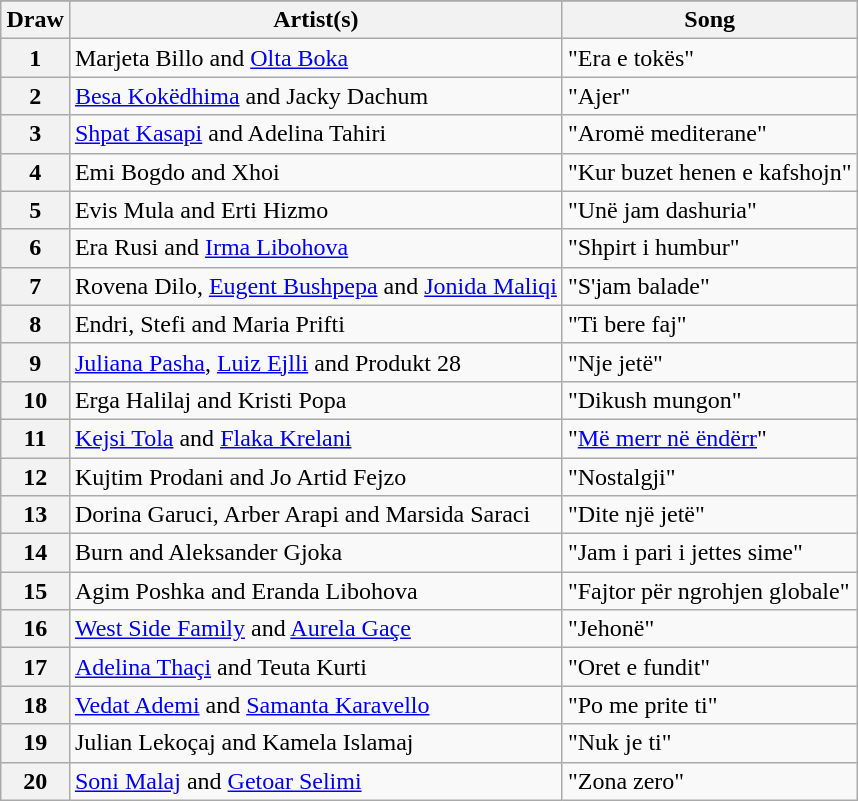<table class="sortable wikitable plainrowheaders" style="margin: 1em auto 1em auto; text-align:left">
<tr>
</tr>
<tr>
<th scope="col">Draw</th>
<th scope="col">Artist(s)</th>
<th scope="col">Song</th>
</tr>
<tr>
<th scope="row" style="text-align:center;">1</th>
<td>Marjeta Billo and <a href='#'>Olta Boka</a></td>
<td>"Era e tokës"</td>
</tr>
<tr>
<th scope="row" style="text-align:center;">2</th>
<td><a href='#'>Besa Kokëdhima</a> and Jacky Dachum</td>
<td>"Ajer"</td>
</tr>
<tr>
<th scope="row" style="text-align:center;">3</th>
<td><a href='#'>Shpat Kasapi</a> and Adelina Tahiri</td>
<td>"Aromë mediterane"</td>
</tr>
<tr>
<th scope="row" style="text-align:center;">4</th>
<td>Emi Bogdo and Xhoi</td>
<td>"Kur buzet henen e kafshojn"</td>
</tr>
<tr>
<th scope="row" style="text-align:center;">5</th>
<td>Evis Mula and Erti Hizmo</td>
<td>"Unë jam dashuria"</td>
</tr>
<tr>
<th scope="row" style="text-align:center;">6</th>
<td>Era Rusi and <a href='#'>Irma Libohova</a></td>
<td>"Shpirt i humbur"</td>
</tr>
<tr>
<th scope="row" style="text-align:center;">7</th>
<td>Rovena Dilo, <a href='#'>Eugent Bushpepa</a> and <a href='#'>Jonida Maliqi</a></td>
<td>"S'jam balade"</td>
</tr>
<tr>
<th scope="row" style="text-align:center;">8</th>
<td>Endri, Stefi and Maria Prifti</td>
<td>"Ti bere faj"</td>
</tr>
<tr>
<th scope="row" style="text-align:center;">9</th>
<td><a href='#'>Juliana Pasha</a>, <a href='#'>Luiz Ejlli</a> and Produkt 28</td>
<td>"Nje jetë"</td>
</tr>
<tr>
<th scope="row" style="text-align:center;">10</th>
<td>Erga Halilaj and Kristi Popa</td>
<td>"Dikush mungon"</td>
</tr>
<tr>
<th scope="row" style="text-align:center;">11</th>
<td><a href='#'>Kejsi Tola</a> and <a href='#'>Flaka Krelani</a></td>
<td>"<a href='#'>Më merr në ëndërr</a>"</td>
</tr>
<tr>
<th scope="row" style="text-align:center;">12</th>
<td>Kujtim Prodani and Jo Artid Fejzo</td>
<td>"Nostalgji"</td>
</tr>
<tr>
<th scope="row" style="text-align:center;">13</th>
<td>Dorina Garuci, Arber Arapi and Marsida Saraci</td>
<td>"Dite një jetë"</td>
</tr>
<tr>
<th scope="row" style="text-align:center;">14</th>
<td>Burn and Aleksander Gjoka</td>
<td>"Jam i pari i jettes sime"</td>
</tr>
<tr>
<th scope="row" style="text-align:center;">15</th>
<td>Agim Poshka and Eranda Libohova</td>
<td>"Fajtor për ngrohjen globale"</td>
</tr>
<tr>
<th scope="row" style="text-align:center;">16</th>
<td><a href='#'>West Side Family</a> and <a href='#'>Aurela Gaçe</a></td>
<td>"Jehonë"</td>
</tr>
<tr>
<th scope="row" style="text-align:center;">17</th>
<td><a href='#'>Adelina Thaçi</a> and Teuta Kurti</td>
<td>"Oret e fundit"</td>
</tr>
<tr>
<th scope="row" style="text-align:center;">18</th>
<td><a href='#'>Vedat Ademi</a> and <a href='#'>Samanta Karavello</a></td>
<td>"Po me prite ti"</td>
</tr>
<tr>
<th scope="row" style="text-align:center;">19</th>
<td>Julian Lekoçaj and Kamela Islamaj</td>
<td>"Nuk je ti"</td>
</tr>
<tr>
<th scope="row" style="text-align:center;">20</th>
<td><a href='#'>Soni Malaj</a> and <a href='#'>Getoar Selimi</a></td>
<td>"Zona zero"</td>
</tr>
</table>
